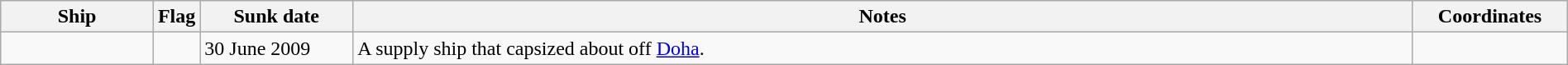<table class=wikitable | style = "width:100%">
<tr>
<th style="width:10%">Ship</th>
<th>Flag</th>
<th style="width:10%">Sunk date</th>
<th style="width:70%">Notes</th>
<th style="width:10%">Coordinates</th>
</tr>
<tr>
<td></td>
<td></td>
<td>30 June 2009</td>
<td>A supply ship that capsized about  off <a href='#'>Doha</a>.</td>
<td></td>
</tr>
</table>
